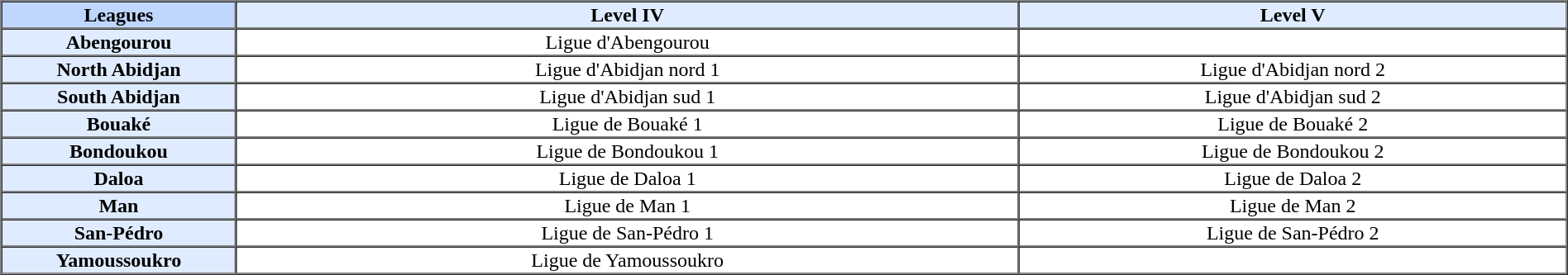<table cellspacing="0" border="1" width="100%">
<tr style="background:#dfecff;">
<th width="15%" style="background:#bfd7ff;">Leagues</th>
<th width="50%">Level IV</th>
<th width="50%">Level V</th>
</tr>
<tr align="center">
<th style="background:#dfecff;">Abengourou</th>
<td>Ligue d'Abengourou</td>
<td> </td>
</tr>
<tr align="center">
<th style="background:#dfecff;">North Abidjan</th>
<td>Ligue d'Abidjan nord 1</td>
<td>Ligue d'Abidjan nord 2</td>
</tr>
<tr align="center">
<th style="background:#dfecff;">South Abidjan</th>
<td>Ligue d'Abidjan sud 1</td>
<td>Ligue d'Abidjan sud 2</td>
</tr>
<tr align="center">
<th style="background:#dfecff;">Bouaké</th>
<td>Ligue de Bouaké 1</td>
<td>Ligue de Bouaké 2</td>
</tr>
<tr align="center">
<th style="background:#dfecff;">Bondoukou</th>
<td>Ligue de Bondoukou 1</td>
<td>Ligue de Bondoukou 2</td>
</tr>
<tr align="center">
<th style="background:#dfecff;">Daloa</th>
<td>Ligue de Daloa 1</td>
<td>Ligue de Daloa 2</td>
</tr>
<tr align="center">
<th style="background:#dfecff;">Man</th>
<td>Ligue de Man 1</td>
<td>Ligue de Man 2</td>
</tr>
<tr align="center">
<th style="background:#dfecff;">San-Pédro</th>
<td>Ligue de San-Pédro 1</td>
<td>Ligue de San-Pédro 2</td>
</tr>
<tr align="center">
<th style="background:#dfecff;">Yamoussoukro</th>
<td>Ligue de Yamoussoukro</td>
<td> </td>
</tr>
</table>
